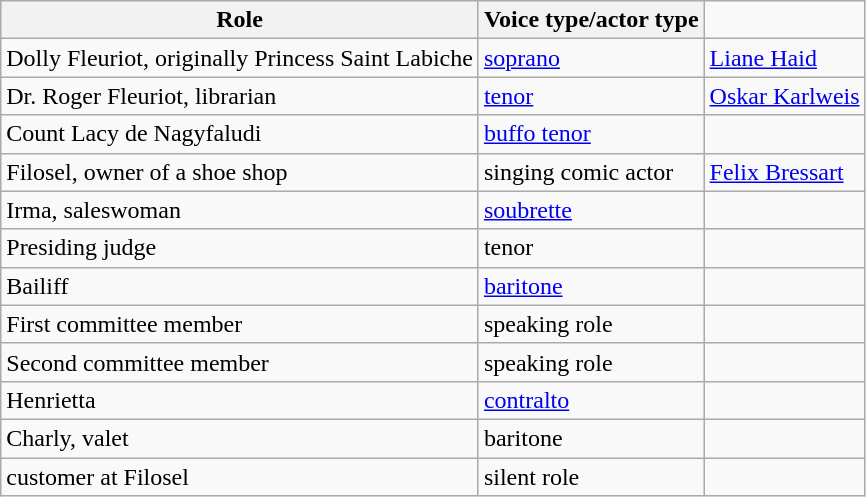<table class="wikitable">
<tr>
<th>Role</th>
<th>Voice type/actor type</th>
</tr>
<tr>
<td>Dolly Fleuriot, originally Princess Saint Labiche</td>
<td><a href='#'>soprano</a></td>
<td><a href='#'>Liane Haid</a></td>
</tr>
<tr>
<td>Dr. Roger Fleuriot, librarian</td>
<td><a href='#'>tenor</a></td>
<td><a href='#'>Oskar Karlweis</a></td>
</tr>
<tr>
<td>Count Lacy de Nagyfaludi</td>
<td><a href='#'>buffo tenor</a></td>
<td></td>
</tr>
<tr>
<td>Filosel, owner of a shoe shop</td>
<td>singing comic actor</td>
<td><a href='#'>Felix Bressart</a></td>
</tr>
<tr>
<td>Irma, saleswoman</td>
<td><a href='#'>soubrette</a></td>
<td></td>
</tr>
<tr>
<td>Presiding judge</td>
<td>tenor</td>
<td></td>
</tr>
<tr>
<td>Bailiff</td>
<td><a href='#'>baritone</a></td>
<td></td>
</tr>
<tr>
<td>First committee member</td>
<td>speaking role</td>
<td></td>
</tr>
<tr>
<td>Second committee member</td>
<td>speaking role</td>
<td></td>
</tr>
<tr>
<td>Henrietta</td>
<td><a href='#'>contralto</a></td>
<td></td>
</tr>
<tr>
<td>Charly, valet</td>
<td>baritone</td>
<td></td>
</tr>
<tr>
<td>customer at Filosel</td>
<td>silent role</td>
<td></td>
</tr>
</table>
